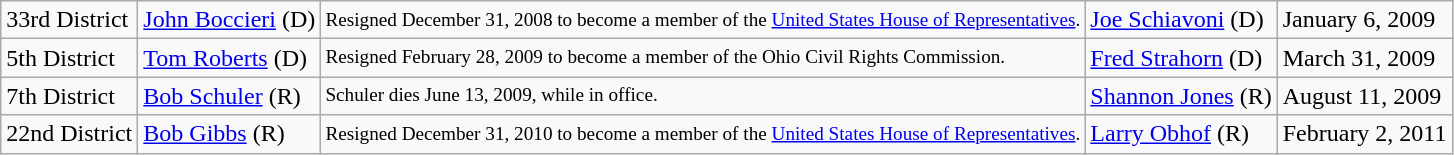<table class="wikitable">
<tr>
<td>33rd District</td>
<td><a href='#'>John Boccieri</a> (D)</td>
<td style="font-size:80%">Resigned December 31, 2008 to become a member of the <a href='#'>United States House of Representatives</a>.</td>
<td><a href='#'>Joe Schiavoni</a> (D)</td>
<td>January 6, 2009</td>
</tr>
<tr>
<td>5th District</td>
<td><a href='#'>Tom Roberts</a> (D)</td>
<td style="font-size:80%">Resigned February 28, 2009 to become a member of the Ohio Civil Rights Commission.</td>
<td><a href='#'>Fred Strahorn</a> (D)</td>
<td>March 31, 2009</td>
</tr>
<tr>
<td>7th District</td>
<td><a href='#'>Bob Schuler</a> (R)</td>
<td style="font-size:80%">Schuler dies June 13, 2009, while in office.</td>
<td><a href='#'>Shannon Jones</a> (R)</td>
<td>August 11, 2009</td>
</tr>
<tr>
<td>22nd District</td>
<td><a href='#'>Bob Gibbs</a> (R)</td>
<td style="font-size:80%">Resigned December 31, 2010 to become a member of the <a href='#'>United States House of Representatives</a>.</td>
<td><a href='#'>Larry Obhof</a> (R)</td>
<td>February 2, 2011</td>
</tr>
</table>
